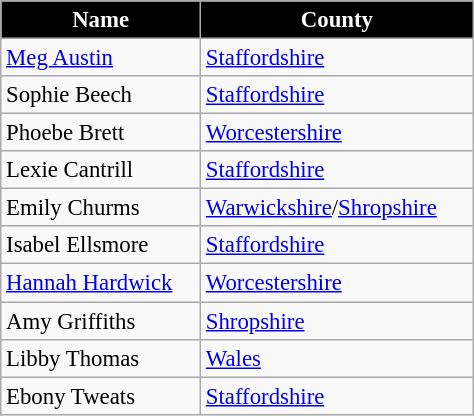<table class="wikitable"  style="font-size:95%; width:25%;">
<tr>
<th style="background:black; color:white">Name</th>
<th style="background:black; color:white">County</th>
</tr>
<tr>
<td><a href='#'>Meg Austin</a></td>
<td><a href='#'>Staffordshire</a></td>
</tr>
<tr>
<td>Sophie Beech</td>
<td><a href='#'>Staffordshire</a></td>
</tr>
<tr>
<td>Phoebe Brett</td>
<td><a href='#'>Worcestershire</a></td>
</tr>
<tr>
<td>Lexie Cantrill</td>
<td><a href='#'>Staffordshire</a></td>
</tr>
<tr>
<td>Emily Churms</td>
<td><a href='#'>Warwickshire</a>/<a href='#'>Shropshire</a></td>
</tr>
<tr>
<td>Isabel Ellsmore</td>
<td><a href='#'>Staffordshire</a></td>
</tr>
<tr>
<td><a href='#'>Hannah Hardwick</a></td>
<td><a href='#'>Worcestershire</a></td>
</tr>
<tr>
<td>Amy Griffiths</td>
<td><a href='#'>Shropshire</a></td>
</tr>
<tr>
<td>Libby Thomas</td>
<td><a href='#'>Wales</a></td>
</tr>
<tr>
<td>Ebony Tweats</td>
<td><a href='#'>Staffordshire</a></td>
</tr>
</table>
